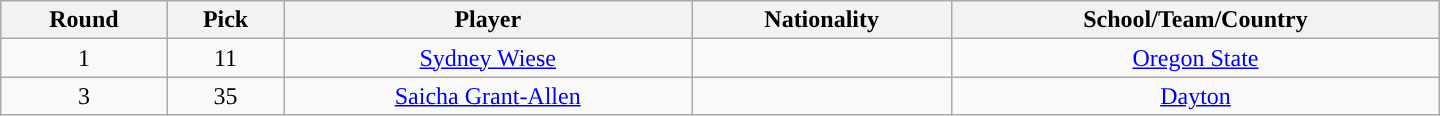<table class="wikitable" style="text-align:center; width:60em">
<tr>
<th>Round</th>
<th>Pick</th>
<th>Player</th>
<th>Nationality</th>
<th>School/Team/Country</th>
</tr>
<tr>
<td>1</td>
<td>11</td>
<td><a href='#'>Sydney Wiese</a></td>
<td></td>
<td><a href='#'>Oregon State</a></td>
</tr>
<tr>
<td>3</td>
<td>35</td>
<td><a href='#'>Saicha Grant-Allen</a></td>
<td></td>
<td><a href='#'>Dayton</a></td>
</tr>
</table>
